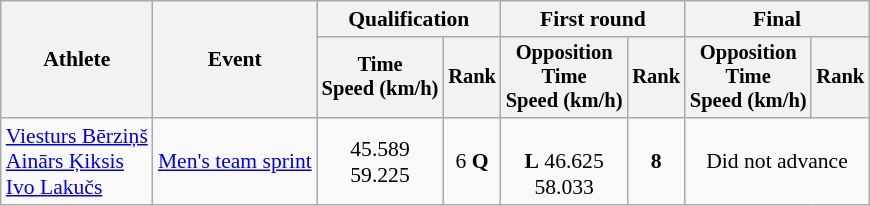<table class="wikitable" style="font-size:90%">
<tr>
<th rowspan="2">Athlete</th>
<th rowspan="2">Event</th>
<th colspan=2>Qualification</th>
<th colspan=2>First round</th>
<th colspan=2>Final</th>
</tr>
<tr style="font-size:95%">
<th>Time<br>Speed (km/h)</th>
<th>Rank</th>
<th>Opposition<br>Time<br>Speed (km/h)</th>
<th>Rank</th>
<th>Opposition<br>Time<br>Speed (km/h)</th>
<th>Rank</th>
</tr>
<tr align=center>
<td align=left><a href='#'>Viesturs Bērziņš</a><br><a href='#'>Ainārs Ķiksis</a><br><a href='#'>Ivo Lakučs</a></td>
<td align=left><a href='#'>Men's team sprint</a></td>
<td>45.589<br>59.225</td>
<td>6 <strong>Q</strong></td>
<td><br><strong>L</strong> 46.625<br>58.033</td>
<td><strong>8</strong></td>
<td colspan=4>Did not advance</td>
</tr>
</table>
